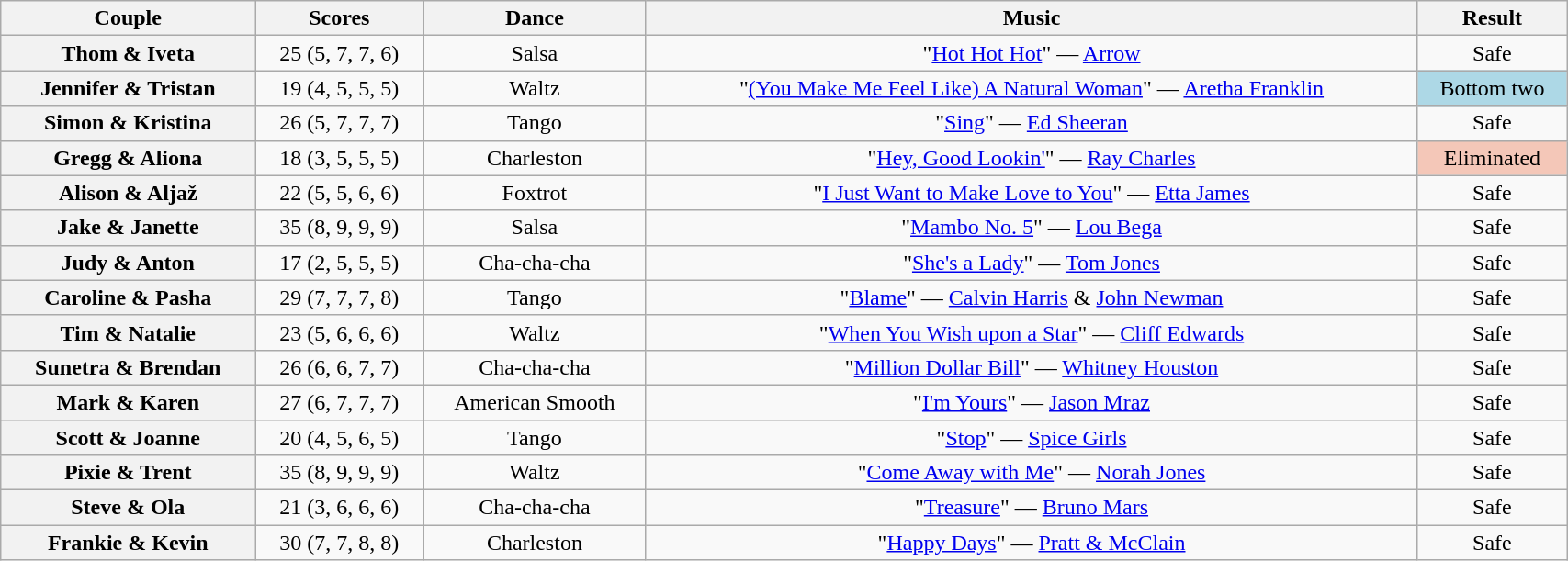<table class="wikitable sortable" style="text-align:center; width:90%">
<tr>
<th scope="col">Couple</th>
<th scope="col">Scores</th>
<th scope="col" class="unsortable">Dance</th>
<th scope="col" class="unsortable">Music</th>
<th scope="col" class="unsortable">Result</th>
</tr>
<tr>
<th scope="row">Thom & Iveta</th>
<td>25 (5, 7, 7, 6)</td>
<td>Salsa</td>
<td>"<a href='#'>Hot Hot Hot</a>" — <a href='#'>Arrow</a></td>
<td>Safe</td>
</tr>
<tr>
<th scope="row">Jennifer & Tristan</th>
<td>19 (4, 5, 5, 5)</td>
<td>Waltz</td>
<td>"<a href='#'>(You Make Me Feel Like) A Natural Woman</a>" — <a href='#'>Aretha Franklin</a></td>
<td bgcolor="lightblue">Bottom two</td>
</tr>
<tr>
<th scope="row">Simon & Kristina</th>
<td>26 (5, 7, 7, 7)</td>
<td>Tango</td>
<td>"<a href='#'>Sing</a>" — <a href='#'>Ed Sheeran</a></td>
<td>Safe</td>
</tr>
<tr>
<th scope="row">Gregg & Aliona</th>
<td>18 (3, 5, 5, 5)</td>
<td>Charleston</td>
<td>"<a href='#'>Hey, Good Lookin'</a>" — <a href='#'>Ray Charles</a></td>
<td bgcolor="f4c7b8">Eliminated</td>
</tr>
<tr>
<th scope="row">Alison & Aljaž</th>
<td>22 (5, 5, 6, 6)</td>
<td>Foxtrot</td>
<td>"<a href='#'>I Just Want to Make Love to You</a>" — <a href='#'>Etta James</a></td>
<td>Safe</td>
</tr>
<tr>
<th scope="row">Jake & Janette</th>
<td>35 (8, 9, 9, 9)</td>
<td>Salsa</td>
<td>"<a href='#'>Mambo No. 5</a>" — <a href='#'>Lou Bega</a></td>
<td>Safe</td>
</tr>
<tr>
<th scope="row">Judy & Anton</th>
<td>17 (2, 5, 5, 5)</td>
<td>Cha-cha-cha</td>
<td>"<a href='#'>She's a Lady</a>" — <a href='#'>Tom Jones</a></td>
<td>Safe</td>
</tr>
<tr>
<th scope="row">Caroline & Pasha</th>
<td>29 (7, 7, 7, 8)</td>
<td>Tango</td>
<td>"<a href='#'>Blame</a>" — <a href='#'>Calvin Harris</a> & <a href='#'>John Newman</a></td>
<td>Safe</td>
</tr>
<tr>
<th scope="row">Tim & Natalie</th>
<td>23 (5, 6, 6, 6)</td>
<td>Waltz</td>
<td>"<a href='#'>When You Wish upon a Star</a>" — <a href='#'>Cliff Edwards</a></td>
<td>Safe</td>
</tr>
<tr>
<th scope="row">Sunetra & Brendan</th>
<td>26 (6, 6, 7, 7)</td>
<td>Cha-cha-cha</td>
<td>"<a href='#'>Million Dollar Bill</a>" — <a href='#'>Whitney Houston</a></td>
<td>Safe</td>
</tr>
<tr>
<th scope="row">Mark & Karen</th>
<td>27 (6, 7, 7, 7)</td>
<td>American Smooth</td>
<td>"<a href='#'>I'm Yours</a>" — <a href='#'>Jason Mraz</a></td>
<td>Safe</td>
</tr>
<tr>
<th scope="row">Scott & Joanne</th>
<td>20 (4, 5, 6, 5)</td>
<td>Tango</td>
<td>"<a href='#'>Stop</a>" — <a href='#'>Spice Girls</a></td>
<td>Safe</td>
</tr>
<tr>
<th scope="row">Pixie & Trent</th>
<td>35 (8, 9, 9, 9)</td>
<td>Waltz</td>
<td>"<a href='#'>Come Away with Me</a>" — <a href='#'>Norah Jones</a></td>
<td>Safe</td>
</tr>
<tr>
<th scope="row">Steve & Ola</th>
<td>21 (3, 6, 6, 6)</td>
<td>Cha-cha-cha</td>
<td>"<a href='#'>Treasure</a>" — <a href='#'>Bruno Mars</a></td>
<td>Safe</td>
</tr>
<tr>
<th scope="row">Frankie & Kevin</th>
<td>30 (7, 7, 8, 8)</td>
<td>Charleston</td>
<td>"<a href='#'>Happy Days</a>" — <a href='#'>Pratt & McClain</a></td>
<td>Safe</td>
</tr>
</table>
